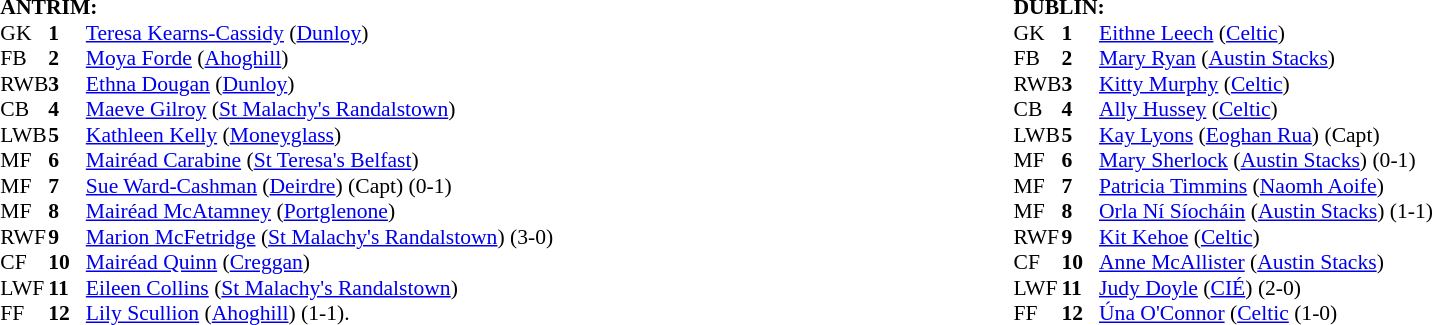<table width="100%">
<tr>
<td valign="top" width="50%"><br><table style="font-size: 90%" cellspacing="0" cellpadding="0" align=center>
<tr>
<td colspan="4"><strong>ANTRIM:</strong></td>
</tr>
<tr>
<th width="25"></th>
<th width="25"></th>
</tr>
<tr>
<td>GK</td>
<td><strong>1</strong></td>
<td><a href='#'>Teresa Kearns-Cassidy</a> (<a href='#'>Dunloy</a>)</td>
</tr>
<tr>
<td>FB</td>
<td><strong>2</strong></td>
<td><a href='#'>Moya Forde</a> (<a href='#'>Ahoghill</a>)</td>
</tr>
<tr>
<td>RWB</td>
<td><strong>3</strong></td>
<td><a href='#'>Ethna Dougan</a> (<a href='#'>Dunloy</a>)</td>
</tr>
<tr>
<td>CB</td>
<td><strong>4</strong></td>
<td><a href='#'>Maeve Gilroy</a> (<a href='#'>St Malachy's Randalstown</a>)</td>
</tr>
<tr>
<td>LWB</td>
<td><strong>5</strong></td>
<td><a href='#'>Kathleen Kelly</a> (<a href='#'>Moneyglass</a>)</td>
</tr>
<tr>
<td>MF</td>
<td><strong>6</strong></td>
<td><a href='#'>Mairéad Carabine</a> (<a href='#'>St Teresa's Belfast</a>)</td>
</tr>
<tr>
<td>MF</td>
<td><strong>7</strong></td>
<td><a href='#'>Sue Ward-Cashman</a> (<a href='#'>Deirdre</a>) (Capt) (0-1)</td>
</tr>
<tr>
<td>MF</td>
<td><strong>8</strong></td>
<td><a href='#'>Mairéad McAtamney</a> (<a href='#'>Portglenone</a>)</td>
</tr>
<tr>
<td>RWF</td>
<td><strong>9</strong></td>
<td><a href='#'>Marion McFetridge</a> (<a href='#'>St Malachy's Randalstown</a>) (3-0)</td>
</tr>
<tr>
<td>CF</td>
<td><strong>10</strong></td>
<td><a href='#'>Mairéad Quinn</a> (<a href='#'>Creggan</a>)</td>
</tr>
<tr>
<td>LWF</td>
<td><strong>11</strong></td>
<td><a href='#'>Eileen Collins</a> (<a href='#'>St Malachy's Randalstown</a>)</td>
</tr>
<tr>
<td>FF</td>
<td><strong>12</strong></td>
<td><a href='#'>Lily Scullion</a> (<a href='#'>Ahoghill</a>) (1-1).</td>
</tr>
<tr>
</tr>
</table>
</td>
<td valign="top" width="50%"><br><table style="font-size: 90%" cellspacing="0" cellpadding="0" align=center>
<tr>
<td colspan="4"><strong>DUBLIN:</strong></td>
</tr>
<tr>
<th width="25"></th>
<th width="25"></th>
</tr>
<tr>
<td>GK</td>
<td><strong>1</strong></td>
<td><a href='#'>Eithne Leech</a> (<a href='#'>Celtic</a>)</td>
</tr>
<tr>
<td>FB</td>
<td><strong>2</strong></td>
<td><a href='#'>Mary Ryan</a> (<a href='#'>Austin Stacks</a>)</td>
</tr>
<tr>
<td>RWB</td>
<td><strong>3</strong></td>
<td><a href='#'>Kitty Murphy</a> (<a href='#'>Celtic</a>)</td>
</tr>
<tr>
<td>CB</td>
<td><strong>4</strong></td>
<td><a href='#'>Ally Hussey</a> (<a href='#'>Celtic</a>)</td>
</tr>
<tr>
<td>LWB</td>
<td><strong>5</strong></td>
<td><a href='#'>Kay Lyons</a> (<a href='#'>Eoghan Rua</a>) (Capt)</td>
</tr>
<tr>
<td>MF</td>
<td><strong>6</strong></td>
<td><a href='#'>Mary Sherlock</a> (<a href='#'>Austin Stacks</a>) (0-1)</td>
</tr>
<tr>
<td>MF</td>
<td><strong>7</strong></td>
<td><a href='#'>Patricia Timmins</a> (<a href='#'>Naomh Aoife</a>)</td>
</tr>
<tr>
<td>MF</td>
<td><strong>8</strong></td>
<td><a href='#'>Orla Ní Síocháin</a> (<a href='#'>Austin Stacks</a>) (1-1)</td>
</tr>
<tr>
<td>RWF</td>
<td><strong>9</strong></td>
<td><a href='#'>Kit Kehoe</a> (<a href='#'>Celtic</a>)</td>
</tr>
<tr>
<td>CF</td>
<td><strong>10</strong></td>
<td><a href='#'>Anne McAllister</a> (<a href='#'>Austin Stacks</a>)</td>
</tr>
<tr>
<td>LWF</td>
<td><strong>11</strong></td>
<td><a href='#'>Judy Doyle</a> (<a href='#'>CIÉ</a>) (2-0)</td>
</tr>
<tr>
<td>FF</td>
<td><strong>12</strong></td>
<td><a href='#'>Úna O'Connor</a> (<a href='#'>Celtic</a> (1-0)</td>
</tr>
<tr>
</tr>
</table>
</td>
</tr>
</table>
